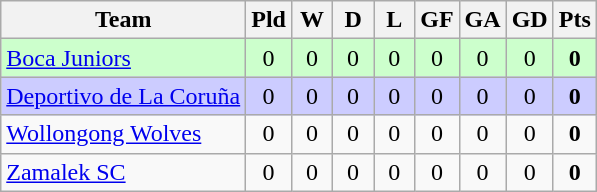<table class="wikitable" style="text-align: center;">
<tr>
<th>Team</th>
<th width="20">Pld</th>
<th width="20">W</th>
<th width="20">D</th>
<th width="20">L</th>
<th width="20">GF</th>
<th width="20">GA</th>
<th width="20">GD</th>
<th width="20">Pts</th>
</tr>
<tr bgcolor=#cfc>
<td style="text-align:left;"> <a href='#'>Boca Juniors</a></td>
<td>0</td>
<td>0</td>
<td>0</td>
<td>0</td>
<td>0</td>
<td>0</td>
<td>0</td>
<td><strong>0</strong></td>
</tr>
<tr bgcolor=#ccf>
<td style="text-align:left;"> <a href='#'>Deportivo de La Coruña</a></td>
<td>0</td>
<td>0</td>
<td>0</td>
<td>0</td>
<td>0</td>
<td>0</td>
<td>0</td>
<td><strong>0</strong></td>
</tr>
<tr>
<td style="text-align:left;"> <a href='#'>Wollongong Wolves</a></td>
<td>0</td>
<td>0</td>
<td>0</td>
<td>0</td>
<td>0</td>
<td>0</td>
<td>0</td>
<td><strong>0</strong></td>
</tr>
<tr>
<td style="text-align:left;"> <a href='#'>Zamalek SC</a></td>
<td>0</td>
<td>0</td>
<td>0</td>
<td>0</td>
<td>0</td>
<td>0</td>
<td>0</td>
<td><strong>0</strong></td>
</tr>
</table>
